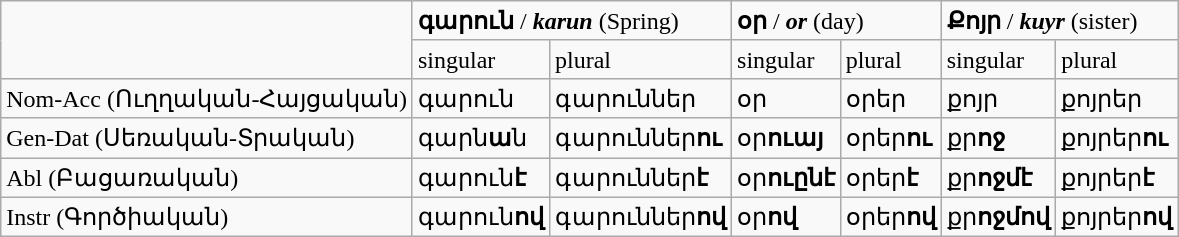<table class="wikitable">
<tr>
<td rowspan="2"> </td>
<td colspan="2"><strong>գարուն</strong> / <strong><em>karun</em></strong> (Spring)</td>
<td colspan="2"><strong>օր</strong> / <strong><em>or</em></strong> (day)</td>
<td colspan="2"><strong>Քոյր</strong> / <strong><em>kuyr</em></strong> (sister)</td>
</tr>
<tr>
<td>singular</td>
<td>plural</td>
<td>singular</td>
<td>plural</td>
<td>singular</td>
<td>plural</td>
</tr>
<tr>
<td>Nom-Acc (Ուղղական-Հայցական)</td>
<td>գարուն</td>
<td>գարուններ</td>
<td>օր</td>
<td>օրեր</td>
<td>քոյր</td>
<td>քոյրեր</td>
</tr>
<tr>
<td>Gen-Dat (Սեռական-Տրական)</td>
<td>գարն<strong>ա</strong>ն</td>
<td>գարուններ<strong>ու</strong></td>
<td>օր<strong>ուայ</strong></td>
<td>օրեր<strong>ու</strong></td>
<td>քր<strong>ոջ</strong></td>
<td>քոյրեր<strong>ու</strong></td>
</tr>
<tr>
<td>Abl (Բացառական)</td>
<td>գարուն<strong>է</strong></td>
<td>գարուններ<strong>է</strong></td>
<td>օր<strong>ուընէ</strong></td>
<td>օրեր<strong>է</strong></td>
<td>քր<strong>ոջմէ</strong></td>
<td>քոյրեր<strong>է</strong></td>
</tr>
<tr>
<td>Instr (Գործիական)</td>
<td>գարուն<strong>ով</strong></td>
<td>գարուններ<strong>ով</strong></td>
<td>օր<strong>ով</strong></td>
<td>օրեր<strong>ով</strong></td>
<td>քր<strong>ոջմով</strong></td>
<td>քոյրեր<strong>ով</strong></td>
</tr>
</table>
